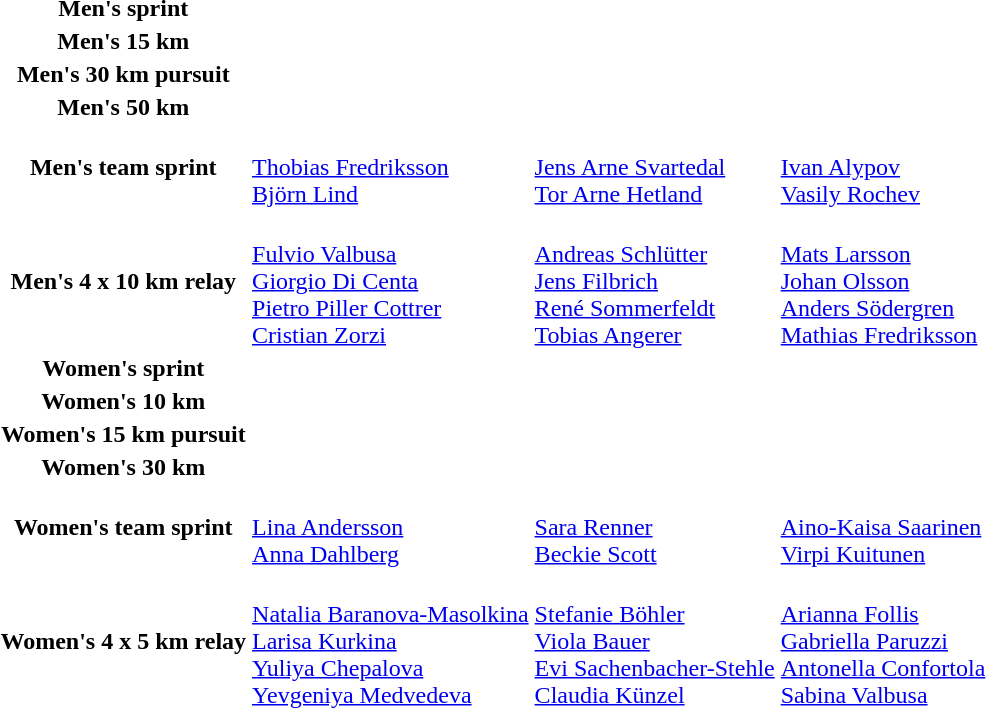<table>
<tr>
<th scope="row">Men's sprint<br></th>
<td></td>
<td></td>
<td></td>
</tr>
<tr>
<th scope="row">Men's 15 km<br></th>
<td></td>
<td></td>
<td></td>
</tr>
<tr>
<th scope="row">Men's 30 km pursuit<br></th>
<td></td>
<td></td>
<td></td>
</tr>
<tr>
<th scope="row">Men's 50 km<br></th>
<td></td>
<td></td>
<td></td>
</tr>
<tr>
<th scope="row">Men's team sprint<br></th>
<td><br><a href='#'>Thobias Fredriksson</a><br><a href='#'>Björn Lind</a></td>
<td><br><a href='#'>Jens Arne Svartedal</a><br><a href='#'>Tor Arne Hetland</a></td>
<td><br><a href='#'>Ivan Alypov</a><br><a href='#'>Vasily Rochev</a></td>
</tr>
<tr>
<th scope="row">Men's 4 x 10 km relay<br></th>
<td><br><a href='#'>Fulvio Valbusa</a><br><a href='#'>Giorgio Di Centa</a><br><a href='#'>Pietro Piller Cottrer</a><br><a href='#'>Cristian Zorzi</a></td>
<td><br><a href='#'>Andreas Schlütter</a><br><a href='#'>Jens Filbrich</a><br><a href='#'>René Sommerfeldt</a><br><a href='#'>Tobias Angerer</a></td>
<td><br><a href='#'>Mats Larsson</a><br><a href='#'>Johan Olsson</a><br><a href='#'>Anders Södergren</a><br><a href='#'>Mathias Fredriksson</a></td>
</tr>
<tr>
<th scope="row">Women's sprint<br></th>
<td></td>
<td></td>
<td></td>
</tr>
<tr>
<th scope="row">Women's 10 km<br></th>
<td></td>
<td></td>
<td></td>
</tr>
<tr>
<th scope="row">Women's 15 km pursuit<br></th>
<td></td>
<td></td>
<td></td>
</tr>
<tr>
<th scope="row">Women's 30 km<br></th>
<td></td>
<td></td>
<td></td>
</tr>
<tr>
<th scope="row">Women's team sprint<br></th>
<td><br><a href='#'>Lina Andersson</a><br><a href='#'>Anna Dahlberg</a></td>
<td><br><a href='#'>Sara Renner</a><br><a href='#'>Beckie Scott</a></td>
<td><br><a href='#'>Aino-Kaisa Saarinen</a><br><a href='#'>Virpi Kuitunen</a></td>
</tr>
<tr>
<th scope="row">Women's 4 x 5 km relay<br></th>
<td><br><a href='#'>Natalia Baranova-Masolkina</a><br><a href='#'>Larisa Kurkina</a><br><a href='#'>Yuliya Chepalova</a><br><a href='#'>Yevgeniya Medvedeva</a></td>
<td><br><a href='#'>Stefanie Böhler</a><br><a href='#'>Viola Bauer</a><br><a href='#'>Evi Sachenbacher-Stehle</a><br><a href='#'>Claudia Künzel</a></td>
<td><br><a href='#'>Arianna Follis</a><br><a href='#'>Gabriella Paruzzi</a><br><a href='#'>Antonella Confortola</a><br><a href='#'>Sabina Valbusa</a></td>
</tr>
</table>
